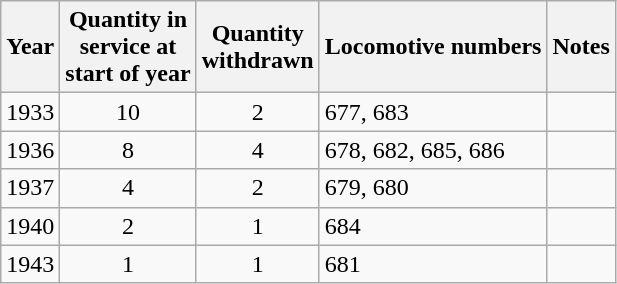<table class=wikitable style=text-align:center>
<tr>
<th>Year</th>
<th>Quantity in<br>service at<br>start of year</th>
<th>Quantity<br>withdrawn</th>
<th>Locomotive numbers</th>
<th>Notes</th>
</tr>
<tr>
<td>1933</td>
<td>10</td>
<td>2</td>
<td align=left>677, 683</td>
<td align=left></td>
</tr>
<tr>
<td>1936</td>
<td>8</td>
<td>4</td>
<td align=left>678, 682, 685, 686</td>
<td align=left></td>
</tr>
<tr>
<td>1937</td>
<td>4</td>
<td>2</td>
<td align=left>679, 680</td>
<td align=left></td>
</tr>
<tr>
<td>1940</td>
<td>2</td>
<td>1</td>
<td align=left>684</td>
<td align=left></td>
</tr>
<tr>
<td>1943</td>
<td>1</td>
<td>1</td>
<td align=left>681</td>
<td align=left></td>
</tr>
</table>
